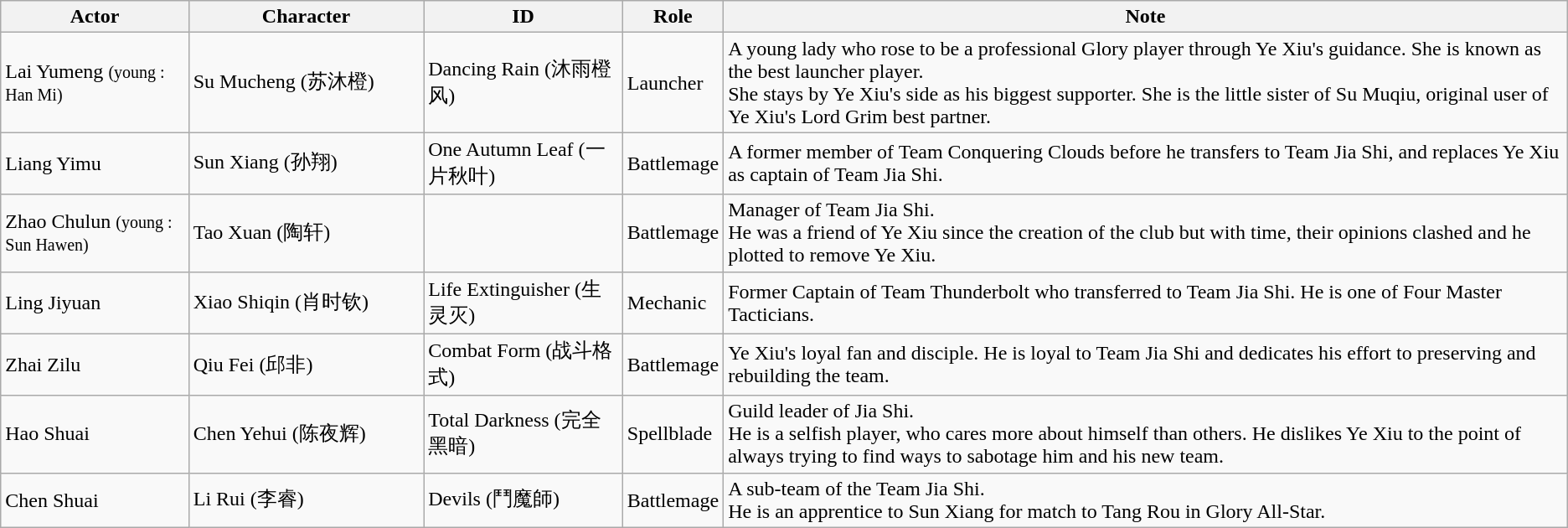<table class="wikitable">
<tr>
<th style="width:12%">Actor</th>
<th style="width:15%">Character</th>
<th>ID</th>
<th>Role</th>
<th>Note</th>
</tr>
<tr>
<td>Lai Yumeng <small>(young : Han Mi)</small></td>
<td>Su Mucheng (苏沐橙)</td>
<td>Dancing Rain (沐雨橙风)</td>
<td>Launcher</td>
<td>A young lady who rose to be a professional Glory player through Ye Xiu's guidance. She is known as the best launcher player.<br>She stays by Ye Xiu's side as his biggest supporter. She is the little sister of Su Muqiu, original user of Ye Xiu's Lord Grim best partner.</td>
</tr>
<tr>
<td>Liang Yimu</td>
<td>Sun Xiang (孙翔)</td>
<td>One Autumn Leaf (一片秋叶)</td>
<td>Battlemage</td>
<td>A former member of Team Conquering Clouds before he transfers to Team Jia Shi, and replaces Ye Xiu as captain of Team Jia Shi.</td>
</tr>
<tr>
<td>Zhao Chulun <small>(young : Sun Hawen)</small></td>
<td>Tao Xuan (陶轩)</td>
<td></td>
<td>Battlemage</td>
<td>Manager of Team Jia Shi.<br> He was a friend of Ye Xiu since the creation of the club but with time, their opinions clashed and he plotted to remove Ye Xiu.</td>
</tr>
<tr>
<td>Ling Jiyuan</td>
<td>Xiao Shiqin (肖时钦)</td>
<td>Life Extinguisher (生灵灭)</td>
<td>Mechanic</td>
<td>Former Captain of Team Thunderbolt who transferred to Team Jia Shi. He is one of Four Master Tacticians.</td>
</tr>
<tr>
<td>Zhai Zilu</td>
<td>Qiu Fei (邱非)</td>
<td>Combat Form (战斗格式)</td>
<td>Battlemage</td>
<td>Ye Xiu's loyal fan and disciple. He is loyal to Team Jia Shi and dedicates his effort to preserving and rebuilding the team.</td>
</tr>
<tr>
<td>Hao Shuai</td>
<td>Chen Yehui (陈夜辉)</td>
<td>Total Darkness (完全黑暗)</td>
<td>Spellblade</td>
<td>Guild leader of Jia Shi. <br> He is a selfish player, who cares more about himself than others. He dislikes Ye Xiu to the point of always trying to find ways to sabotage him and his new team.</td>
</tr>
<tr>
<td>Chen Shuai</td>
<td>Li Rui (李睿)</td>
<td>Devils (鬥魔師)</td>
<td>Battlemage</td>
<td>A sub-team of the Team Jia Shi. <br> He is an apprentice to Sun Xiang for match to Tang Rou in Glory All-Star.</td>
</tr>
</table>
